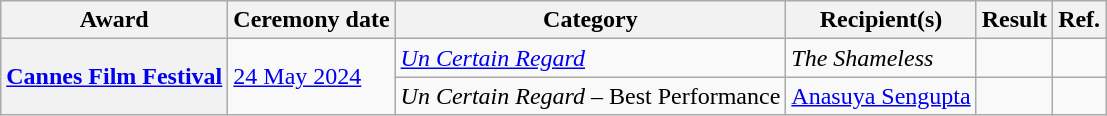<table class="wikitable sortable plainrowheaders">
<tr>
<th scope="col">Award</th>
<th scope="col">Ceremony date</th>
<th scope="col">Category</th>
<th scope="col">Recipient(s)</th>
<th scope="col">Result</th>
<th scope="col">Ref.</th>
</tr>
<tr>
<th rowspan="2" scope="row"><a href='#'>Cannes Film Festival</a></th>
<td rowspan="2"><a href='#'>24 May 2024</a></td>
<td><em><a href='#'>Un Certain Regard</a></em></td>
<td><em>The Shameless</em></td>
<td></td>
<td align="center"></td>
</tr>
<tr>
<td><em>Un Certain Regard</em> – Best Performance</td>
<td><a href='#'>Anasuya Sengupta</a></td>
<td></td>
<td align="center"></td>
</tr>
</table>
